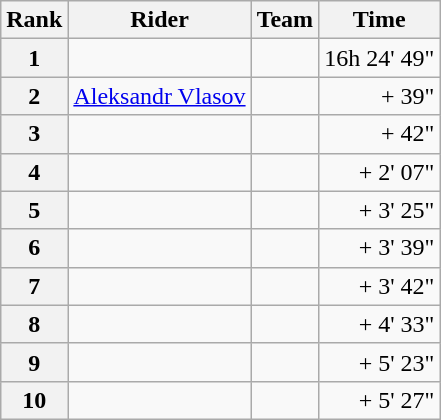<table class="wikitable" margin-bottom:0;">
<tr>
<th scope="col">Rank</th>
<th scope="col">Rider</th>
<th scope="col">Team</th>
<th scope="col">Time</th>
</tr>
<tr>
<th scope="row">1</th>
<td> </td>
<td></td>
<td align="right">16h 24' 49"</td>
</tr>
<tr>
<th scope="row">2</th>
<td> <a href='#'>Aleksandr Vlasov</a></td>
<td></td>
<td align="right">+ 39"</td>
</tr>
<tr>
<th scope="row">3</th>
<td> </td>
<td></td>
<td align="right">+ 42"</td>
</tr>
<tr>
<th scope="row">4</th>
<td></td>
<td></td>
<td align="right">+ 2' 07"</td>
</tr>
<tr>
<th scope="row">5</th>
<td></td>
<td></td>
<td align="right">+ 3' 25"</td>
</tr>
<tr>
<th scope="row">6</th>
<td></td>
<td></td>
<td align="right">+ 3' 39"</td>
</tr>
<tr>
<th scope="row">7</th>
<td> </td>
<td></td>
<td align="right">+ 3' 42"</td>
</tr>
<tr>
<th scope="row">8</th>
<td></td>
<td></td>
<td align="right">+ 4' 33"</td>
</tr>
<tr>
<th scope="row">9</th>
<td></td>
<td></td>
<td align="right">+ 5' 23"</td>
</tr>
<tr>
<th scope="row">10</th>
<td></td>
<td></td>
<td align="right">+ 5' 27"</td>
</tr>
</table>
